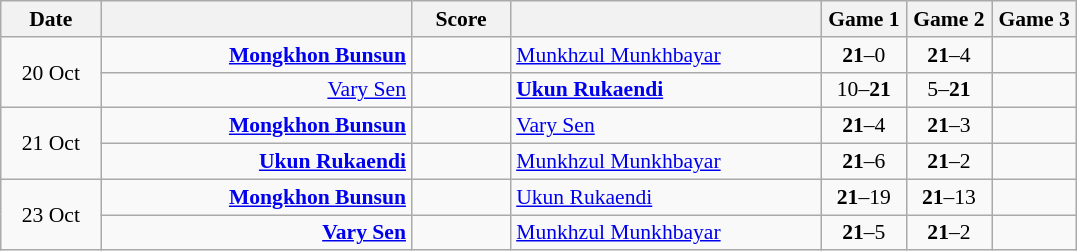<table class="wikitable" style="text-align:center; font-size:90% ">
<tr>
<th width="60">Date</th>
<th align="right" width="200"></th>
<th width="60">Score</th>
<th align="left" width="200"></th>
<th width="50">Game 1</th>
<th width="50">Game 2</th>
<th width="50">Game 3</th>
</tr>
<tr>
<td rowspan="2">20 Oct</td>
<td align="right"><strong><a href='#'>Mongkhon Bunsun</a> </strong></td>
<td align="center"></td>
<td align="left"> <a href='#'>Munkhzul Munkhbayar</a></td>
<td><strong>21</strong>–0</td>
<td><strong>21</strong>–4</td>
<td></td>
</tr>
<tr>
<td align="right"><a href='#'>Vary Sen</a> </td>
<td align="center"></td>
<td align="left"><strong> <a href='#'>Ukun Rukaendi</a></strong></td>
<td>10–<strong>21</strong></td>
<td>5–<strong>21</strong></td>
<td></td>
</tr>
<tr>
<td rowspan="2">21 Oct</td>
<td align="right"><strong><a href='#'>Mongkhon Bunsun</a> </strong></td>
<td align="center"></td>
<td align="left"> <a href='#'>Vary Sen</a></td>
<td><strong>21</strong>–4</td>
<td><strong>21</strong>–3</td>
<td></td>
</tr>
<tr>
<td align="right"><strong><a href='#'>Ukun Rukaendi</a> </strong></td>
<td align="center"></td>
<td align="left"> <a href='#'>Munkhzul Munkhbayar</a></td>
<td><strong>21</strong>–6</td>
<td><strong>21</strong>–2</td>
<td></td>
</tr>
<tr>
<td rowspan="2">23 Oct</td>
<td align="right"><strong><a href='#'>Mongkhon Bunsun</a> </strong></td>
<td align="center"></td>
<td align="left"> <a href='#'>Ukun Rukaendi</a></td>
<td><strong>21</strong>–19</td>
<td><strong>21</strong>–13</td>
<td></td>
</tr>
<tr>
<td align="right"><strong><a href='#'>Vary Sen</a> </strong></td>
<td align="center"></td>
<td align="left"> <a href='#'>Munkhzul Munkhbayar</a></td>
<td><strong>21</strong>–5</td>
<td><strong>21</strong>–2</td>
<td></td>
</tr>
</table>
